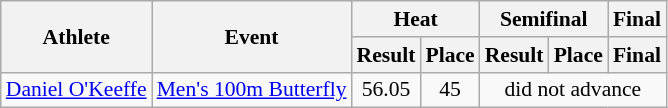<table class=wikitable style=font-size:90%>
<tr>
<th rowspan=2>Athlete</th>
<th rowspan=2>Event</th>
<th colspan=2>Heat</th>
<th colspan=2>Semifinal</th>
<th colspan=2>Final</th>
</tr>
<tr>
<th>Result</th>
<th>Place</th>
<th>Result</th>
<th>Place</th>
<th>Final</th>
</tr>
<tr>
<td><a href='#'>Daniel O'Keeffe</a></td>
<td><a href='#'>Men's 100m Butterfly</a></td>
<td align="center">56.05</td>
<td align="center">45</td>
<td colspan="4" bgcolor="" align="center">did not advance</td>
</tr>
</table>
